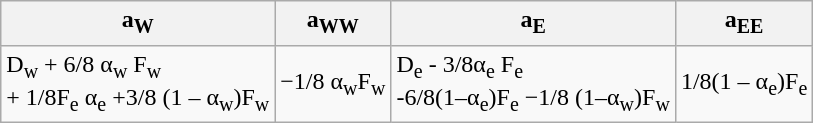<table class="wikitable">
<tr>
<th>a<sub>W</sub></th>
<th>a<sub>WW</sub></th>
<th>a<sub>E</sub></th>
<th>a<sub>EE</sub></th>
</tr>
<tr>
<td>D<sub>w</sub> + 6/8 α<sub>w</sub> F<sub>w</sub><br>+ 1/8F<sub>e</sub> α<sub>e</sub> 
+3/8 (1 – α<sub>w</sub>)F<sub>w</sub></td>
<td>−1/8 α<sub>w</sub>F<sub>w</sub></td>
<td>D<sub>e</sub> - 3/8α<sub>e</sub> F<sub>e</sub><br>-6/8(1–α<sub>e</sub>)F<sub>e</sub> −1/8 (1–α<sub>w</sub>)F<sub>w</sub></td>
<td>1/8(1 – α<sub>e</sub>)F<sub>e</sub></td>
</tr>
</table>
